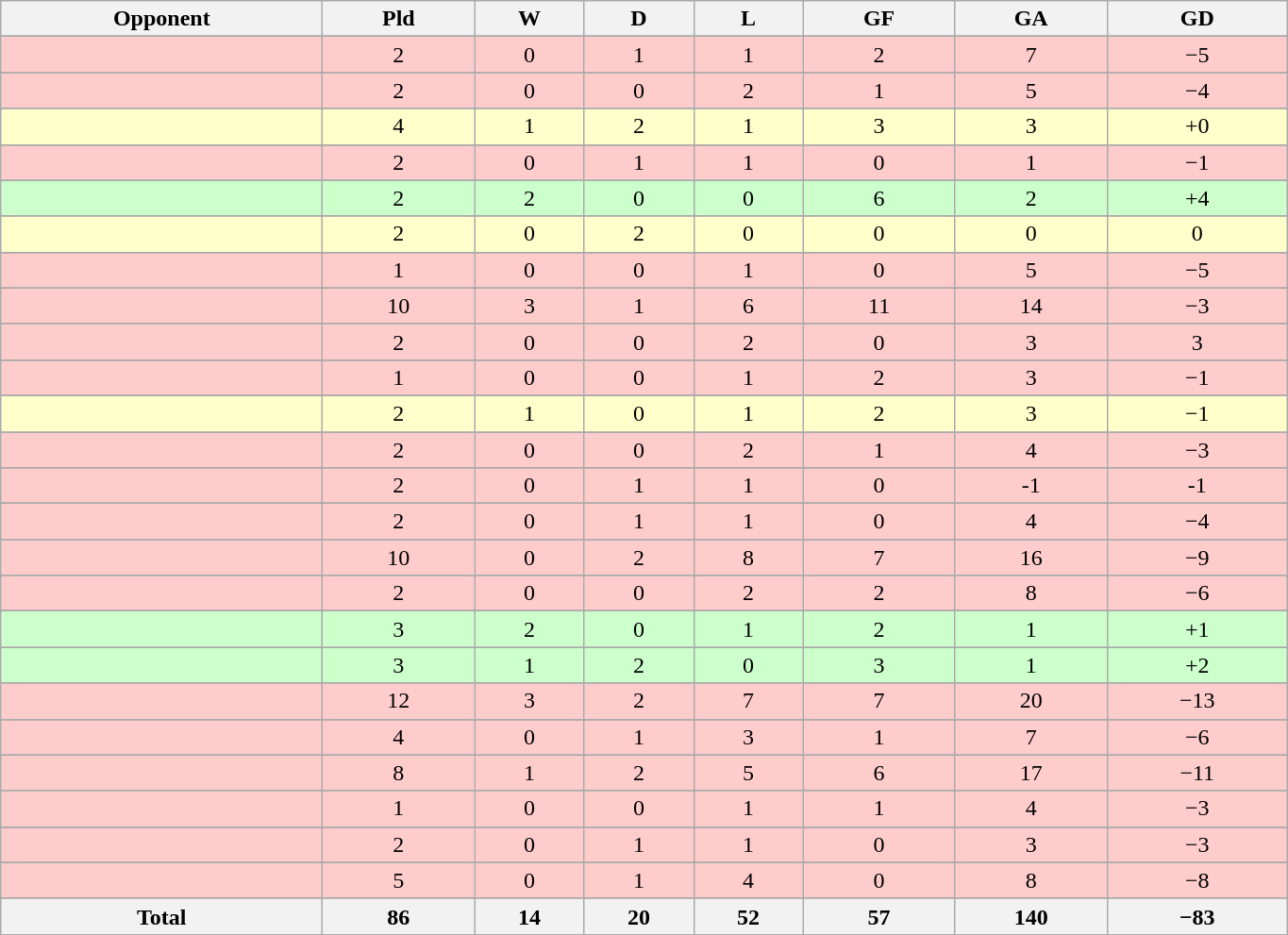<table class="wikitable" style="text-align: center">
<tr>
<th width=220>Opponent<br></th>
<th width=100>Pld<br></th>
<th width=70>W<br></th>
<th width=70>D<br></th>
<th width=70>L<br></th>
<th width=100>GF<br></th>
<th width=100>GA<br></th>
<th width=120>GD</th>
</tr>
<tr>
</tr>
<tr bgcolor="#FFCCCC">
<td style="text-align:left;"></td>
<td>2</td>
<td>0</td>
<td>1</td>
<td>1</td>
<td>2</td>
<td>7</td>
<td>−5</td>
</tr>
<tr>
</tr>
<tr bgcolor="#FFCCCC">
<td style="text-align:left;"></td>
<td>2</td>
<td>0</td>
<td>0</td>
<td>2</td>
<td>1</td>
<td>5</td>
<td>−4</td>
</tr>
<tr>
</tr>
<tr bgcolor="#FFFFCC">
<td style="text-align:left;"></td>
<td>4</td>
<td>1</td>
<td>2</td>
<td>1</td>
<td>3</td>
<td>3</td>
<td>+0</td>
</tr>
<tr>
</tr>
<tr bgcolor="FFCCCC">
<td style="text-align:left;"></td>
<td>2</td>
<td>0</td>
<td>1</td>
<td>1</td>
<td>0</td>
<td>1</td>
<td>−1</td>
</tr>
<tr>
</tr>
<tr bgcolor="#CCFFCC">
<td style="text-align:left;"></td>
<td>2</td>
<td>2</td>
<td>0</td>
<td>0</td>
<td>6</td>
<td>2</td>
<td>+4</td>
</tr>
<tr>
</tr>
<tr bgcolor="#FFFFCC">
<td style="text-align:left;"></td>
<td>2</td>
<td>0</td>
<td>2</td>
<td>0</td>
<td>0</td>
<td>0</td>
<td>0</td>
</tr>
<tr>
</tr>
<tr bgcolor="#FFCCCC">
<td style="text-align:left;"></td>
<td>1</td>
<td>0</td>
<td>0</td>
<td>1</td>
<td>0</td>
<td>5</td>
<td>−5</td>
</tr>
<tr>
</tr>
<tr bgcolor="#FFCCCC">
<td style="text-align:left;"></td>
<td>10</td>
<td>3</td>
<td>1</td>
<td>6</td>
<td>11</td>
<td>14</td>
<td>−3</td>
</tr>
<tr>
</tr>
<tr bgcolor="#FFCCCC">
<td style="text-align:left;"></td>
<td>2</td>
<td>0</td>
<td>0</td>
<td>2</td>
<td>0</td>
<td>3</td>
<td>3</td>
</tr>
<tr>
</tr>
<tr bgcolor="#FFCCCC">
<td style="text-align:left;"></td>
<td>1</td>
<td>0</td>
<td>0</td>
<td>1</td>
<td>2</td>
<td>3</td>
<td>−1</td>
</tr>
<tr>
</tr>
<tr bgcolor="#FFFFCC">
<td style="text-align:left;"></td>
<td>2</td>
<td>1</td>
<td>0</td>
<td>1</td>
<td>2</td>
<td>3</td>
<td>−1</td>
</tr>
<tr>
</tr>
<tr bgcolor="#FFCCCC">
<td style="text-align:left;"></td>
<td>2</td>
<td>0</td>
<td>0</td>
<td>2</td>
<td>1</td>
<td>4</td>
<td>−3</td>
</tr>
<tr>
</tr>
<tr bgcolor="#FFCCCC">
<td style="text-align:left;"></td>
<td>2</td>
<td>0</td>
<td>1</td>
<td>1</td>
<td>0</td>
<td>-1</td>
<td>-1</td>
</tr>
<tr>
</tr>
<tr bgcolor="#FFCCCC">
<td style="text-align:left;"></td>
<td>2</td>
<td>0</td>
<td>1</td>
<td>1</td>
<td>0</td>
<td>4</td>
<td>−4</td>
</tr>
<tr>
</tr>
<tr bgcolor="#FFCCCC">
<td style="text-align:left;"></td>
<td>10</td>
<td>0</td>
<td>2</td>
<td>8</td>
<td>7</td>
<td>16</td>
<td>−9</td>
</tr>
<tr>
</tr>
<tr bgcolor="#FFCCCC">
<td style="text-align:left;"></td>
<td>2</td>
<td>0</td>
<td>0</td>
<td>2</td>
<td>2</td>
<td>8</td>
<td>−6</td>
</tr>
<tr>
</tr>
<tr bgcolor="#CCFFCC">
<td style="text-align:left;"></td>
<td>3</td>
<td>2</td>
<td>0</td>
<td>1</td>
<td>2</td>
<td>1</td>
<td>+1</td>
</tr>
<tr>
</tr>
<tr bgcolor="#CCFFCC">
<td style="text-align:left;"></td>
<td>3</td>
<td>1</td>
<td>2</td>
<td>0</td>
<td>3</td>
<td>1</td>
<td>+2</td>
</tr>
<tr>
</tr>
<tr bgcolor="#FFCCCC">
<td style="text-align:left;"></td>
<td>12</td>
<td>3</td>
<td>2</td>
<td>7</td>
<td>7</td>
<td>20</td>
<td>−13</td>
</tr>
<tr>
</tr>
<tr bgcolor="#FFCCCC">
<td style="text-align:left;"></td>
<td>4</td>
<td>0</td>
<td>1</td>
<td>3</td>
<td>1</td>
<td>7</td>
<td>−6</td>
</tr>
<tr>
</tr>
<tr bgcolor="#FFCCCC">
<td style="text-align:left;"></td>
<td>8</td>
<td>1</td>
<td>2</td>
<td>5</td>
<td>6</td>
<td>17</td>
<td>−11</td>
</tr>
<tr>
</tr>
<tr bgcolor="#FFCCCC">
<td style="text-align:left;"></td>
<td>1</td>
<td>0</td>
<td>0</td>
<td>1</td>
<td>1</td>
<td>4</td>
<td>−3</td>
</tr>
<tr>
</tr>
<tr bgcolor="#FFCCCC">
<td style="text-align:left;"></td>
<td>2</td>
<td>0</td>
<td>1</td>
<td>1</td>
<td>0</td>
<td>3</td>
<td>−3</td>
</tr>
<tr>
</tr>
<tr bgcolor="#FFCCCC">
<td style="text-align:left;"></td>
<td>5</td>
<td>0</td>
<td>1</td>
<td>4</td>
<td>0</td>
<td>8</td>
<td>−8</td>
</tr>
<tr>
</tr>
<tr class="sortbottom">
<th>Total</th>
<th>86</th>
<th>14</th>
<th>20</th>
<th>52</th>
<th>57</th>
<th>140</th>
<th>−83</th>
</tr>
</table>
